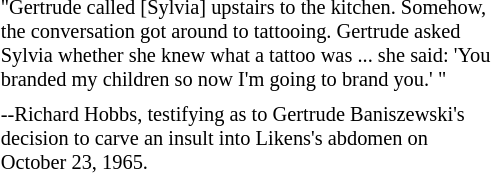<table class="toccolours" style="float: right; margin-left: 0.5em; margin-right: 1em; font-size: 85%; background:#t5dbf1; color:black; width:27em; max-width: 27%;" cellspacing="5">
<tr>
<td style="text-align: left;">"Gertrude called [Sylvia] upstairs to the kitchen. Somehow, the conversation got around to tattooing. Gertrude asked Sylvia whether she knew what a tattoo was ... she said: 'You branded my children so now I'm going to brand you.' "</td>
</tr>
<tr>
<td style="text-align: left;">--Richard Hobbs, testifying as to Gertrude Baniszewski's decision to carve an insult into Likens's abdomen on October 23, 1965.</td>
</tr>
</table>
